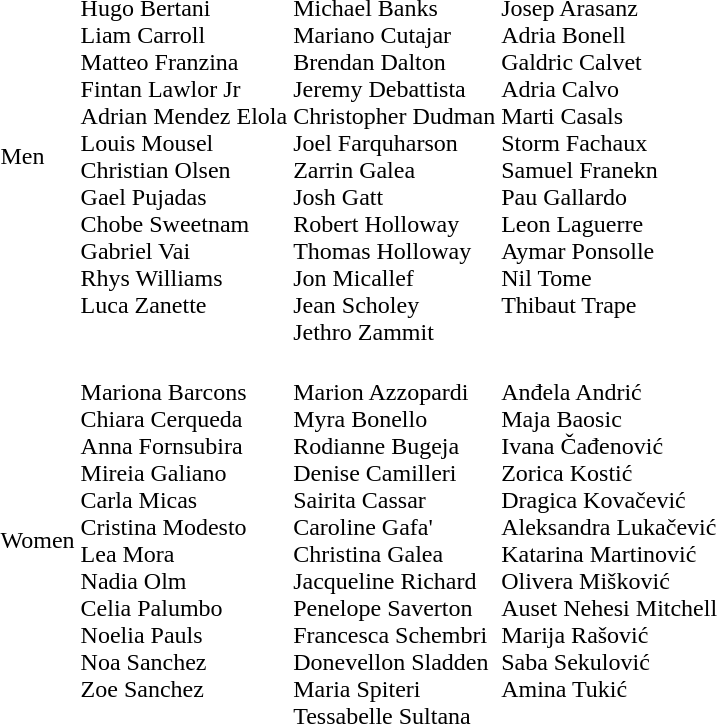<table>
<tr>
<td>Men</td>
<td valign=top nowrap><br>Hugo Bertani<br>Liam Carroll<br>Matteo Franzina<br>Fintan Lawlor Jr<br>Adrian Mendez Elola<br>Louis Mousel<br>Christian Olsen<br>Gael Pujadas<br>Chobe Sweetnam<br>Gabriel Vai<br>Rhys Williams<br>Luca Zanette</td>
<td nowrap><br>Michael Banks<br>Mariano Cutajar<br>Brendan Dalton<br>Jeremy Debattista<br>Christopher Dudman<br>Joel Farquharson<br>Zarrin Galea<br>Josh Gatt<br>Robert Holloway<br>Thomas Holloway<br>Jon Micallef<br>Jean Scholey<br>Jethro Zammit</td>
<td valign=top><br>Josep Arasanz<br>Adria Bonell<br>Galdric Calvet<br>Adria Calvo<br>Marti Casals<br>Storm Fachaux<br>Samuel Franekn<br>Pau Gallardo<br>Leon Laguerre<br>Aymar Ponsolle<br>Nil Tome<br>Thibaut Trape</td>
</tr>
<tr>
<td>Women</td>
<td valign=top><br>Mariona Barcons<br>Chiara Cerqueda<br>Anna Fornsubira<br>Mireia Galiano<br>Carla Micas<br>Cristina Modesto<br>Lea Mora<br>Nadia Olm<br>Celia Palumbo<br>Noelia Pauls<br>Noa Sanchez<br>Zoe Sanchez</td>
<td><br>Marion Azzopardi<br>Myra Bonello<br>Rodianne Bugeja<br>Denise Camilleri<br>Sairita Cassar<br>Caroline Gafa'<br>Christina Galea<br>Jacqueline Richard<br>Penelope Saverton<br>Francesca Schembri<br>Donevellon Sladden<br>Maria Spiteri<br>Tessabelle Sultana</td>
<td valign=top nowrap><br>Anđela Andrić<br>Maja Baosic<br>Ivana Čađenović<br>Zorica Kostić<br>Dragica Kovačević<br>Aleksandra Lukačević<br>Katarina Martinović<br>Olivera Mišković<br>Auset Nehesi Mitchell<br>Marija Rašović<br>Saba Sekulović<br>Amina Tukić</td>
</tr>
</table>
